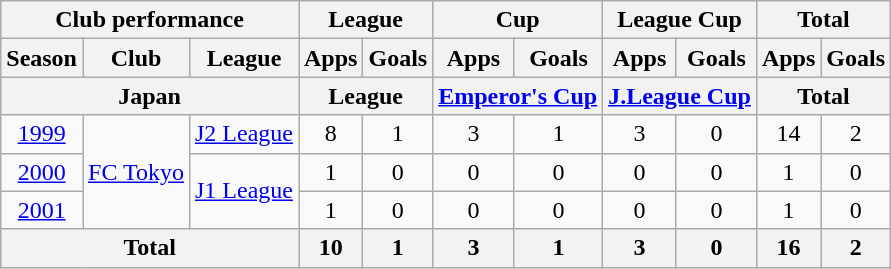<table class="wikitable" style="text-align:center;">
<tr>
<th colspan=3>Club performance</th>
<th colspan=2>League</th>
<th colspan=2>Cup</th>
<th colspan=2>League Cup</th>
<th colspan=2>Total</th>
</tr>
<tr>
<th>Season</th>
<th>Club</th>
<th>League</th>
<th>Apps</th>
<th>Goals</th>
<th>Apps</th>
<th>Goals</th>
<th>Apps</th>
<th>Goals</th>
<th>Apps</th>
<th>Goals</th>
</tr>
<tr>
<th colspan=3>Japan</th>
<th colspan=2>League</th>
<th colspan=2><a href='#'>Emperor's Cup</a></th>
<th colspan=2><a href='#'>J.League Cup</a></th>
<th colspan=2>Total</th>
</tr>
<tr>
<td><a href='#'>1999</a></td>
<td rowspan="3"><a href='#'>FC Tokyo</a></td>
<td><a href='#'>J2 League</a></td>
<td>8</td>
<td>1</td>
<td>3</td>
<td>1</td>
<td>3</td>
<td>0</td>
<td>14</td>
<td>2</td>
</tr>
<tr>
<td><a href='#'>2000</a></td>
<td rowspan="2"><a href='#'>J1 League</a></td>
<td>1</td>
<td>0</td>
<td>0</td>
<td>0</td>
<td>0</td>
<td>0</td>
<td>1</td>
<td>0</td>
</tr>
<tr>
<td><a href='#'>2001</a></td>
<td>1</td>
<td>0</td>
<td>0</td>
<td>0</td>
<td>0</td>
<td>0</td>
<td>1</td>
<td>0</td>
</tr>
<tr>
<th colspan=3>Total</th>
<th>10</th>
<th>1</th>
<th>3</th>
<th>1</th>
<th>3</th>
<th>0</th>
<th>16</th>
<th>2</th>
</tr>
</table>
